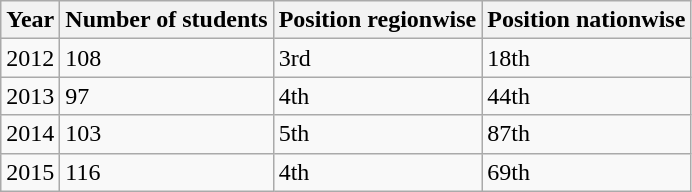<table class="wikitable">
<tr>
<th>Year</th>
<th>Number of students</th>
<th>Position regionwise</th>
<th>Position nationwise</th>
</tr>
<tr>
<td>2012</td>
<td>108</td>
<td>3rd</td>
<td>18th</td>
</tr>
<tr>
<td>2013</td>
<td>97</td>
<td>4th</td>
<td>44th</td>
</tr>
<tr>
<td>2014</td>
<td>103</td>
<td>5th</td>
<td>87th</td>
</tr>
<tr>
<td>2015</td>
<td>116</td>
<td>4th</td>
<td>69th</td>
</tr>
</table>
